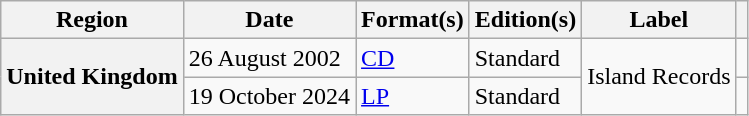<table class="wikitable plainrowheaders">
<tr>
<th scope="col">Region</th>
<th scope="col">Date</th>
<th scope="col">Format(s)</th>
<th scope="col">Edition(s)</th>
<th scope="col">Label</th>
<th scope="col"></th>
</tr>
<tr>
<th rowspan="2" scope="row">United Kingdom</th>
<td>26 August 2002</td>
<td><a href='#'>CD</a></td>
<td>Standard</td>
<td rowspan="2">Island Records</td>
<td></td>
</tr>
<tr>
<td>19 October 2024</td>
<td><a href='#'>LP</a></td>
<td>Standard</td>
<td></td>
</tr>
</table>
